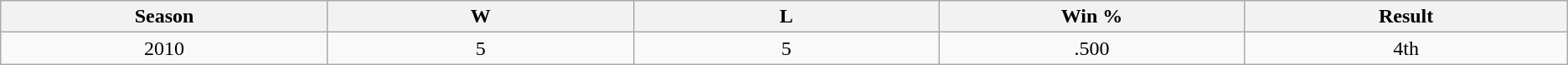<table class="wikitable">
<tr>
<th bgcolor="#DDDDFF" width="3%">Season</th>
<th bgcolor="#DDDDFF" width="3%">W</th>
<th bgcolor="#DDDDFF" width="3%">L</th>
<th bgcolor="#DDDDFF" width="3%">Win %</th>
<th bgcolor="#DDDDFF" width="3%">Result</th>
</tr>
<tr>
<td align=center>2010</td>
<td align=center>5</td>
<td align=center>5</td>
<td align=center>.500</td>
<td align=center>4th</td>
</tr>
</table>
